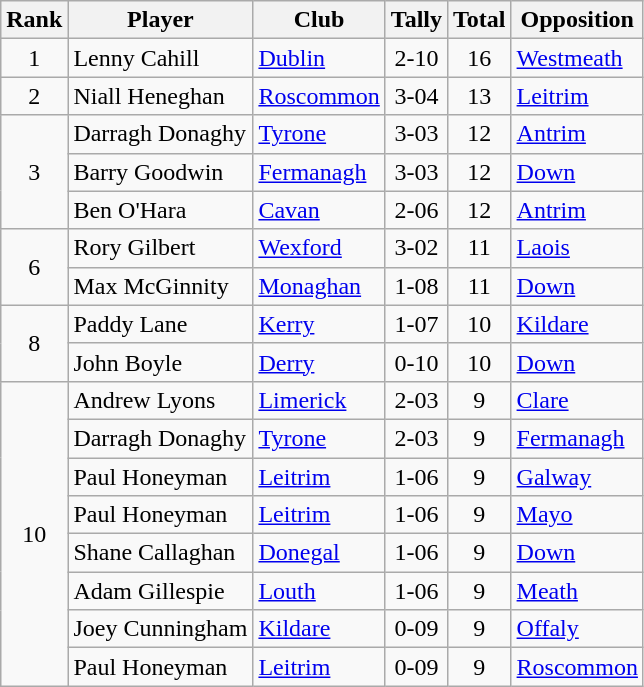<table class="wikitable">
<tr>
<th>Rank</th>
<th>Player</th>
<th>Club</th>
<th>Tally</th>
<th>Total</th>
<th>Opposition</th>
</tr>
<tr>
<td rowspan="1" style="text-align:center;">1</td>
<td>Lenny Cahill</td>
<td><a href='#'>Dublin</a></td>
<td align=center>2-10</td>
<td align=center>16</td>
<td><a href='#'>Westmeath</a></td>
</tr>
<tr>
<td rowspan="1" style="text-align:center;">2</td>
<td>Niall Heneghan</td>
<td><a href='#'>Roscommon</a></td>
<td align=center>3-04</td>
<td align=center>13</td>
<td><a href='#'>Leitrim</a></td>
</tr>
<tr>
<td rowspan="3" style="text-align:center;">3</td>
<td>Darragh Donaghy</td>
<td><a href='#'>Tyrone</a></td>
<td align=center>3-03</td>
<td align=center>12</td>
<td><a href='#'>Antrim</a></td>
</tr>
<tr>
<td>Barry Goodwin</td>
<td><a href='#'>Fermanagh</a></td>
<td align=center>3-03</td>
<td align=center>12</td>
<td><a href='#'>Down</a></td>
</tr>
<tr>
<td>Ben O'Hara</td>
<td><a href='#'>Cavan</a></td>
<td align=center>2-06</td>
<td align=center>12</td>
<td><a href='#'>Antrim</a></td>
</tr>
<tr>
<td rowspan="2" style="text-align:center;">6</td>
<td>Rory Gilbert</td>
<td><a href='#'>Wexford</a></td>
<td align=center>3-02</td>
<td align=center>11</td>
<td><a href='#'>Laois</a></td>
</tr>
<tr>
<td>Max McGinnity</td>
<td><a href='#'>Monaghan</a></td>
<td align=center>1-08</td>
<td align=center>11</td>
<td><a href='#'>Down</a></td>
</tr>
<tr>
<td rowspan="2" style="text-align:center;">8</td>
<td>Paddy Lane</td>
<td><a href='#'>Kerry</a></td>
<td align=center>1-07</td>
<td align=center>10</td>
<td><a href='#'>Kildare</a></td>
</tr>
<tr>
<td>John Boyle</td>
<td><a href='#'>Derry</a></td>
<td align=center>0-10</td>
<td align=center>10</td>
<td><a href='#'>Down</a></td>
</tr>
<tr>
<td rowspan="8" style="text-align:center;">10</td>
<td>Andrew Lyons</td>
<td><a href='#'>Limerick</a></td>
<td align=center>2-03</td>
<td align=center>9</td>
<td><a href='#'>Clare</a></td>
</tr>
<tr>
<td>Darragh Donaghy</td>
<td><a href='#'>Tyrone</a></td>
<td align=center>2-03</td>
<td align=center>9</td>
<td><a href='#'>Fermanagh</a></td>
</tr>
<tr>
<td>Paul Honeyman</td>
<td><a href='#'>Leitrim</a></td>
<td align=center>1-06</td>
<td align=center>9</td>
<td><a href='#'>Galway</a></td>
</tr>
<tr>
<td>Paul Honeyman</td>
<td><a href='#'>Leitrim</a></td>
<td align=center>1-06</td>
<td align=center>9</td>
<td><a href='#'>Mayo</a></td>
</tr>
<tr>
<td>Shane Callaghan</td>
<td><a href='#'>Donegal</a></td>
<td align=center>1-06</td>
<td align=center>9</td>
<td><a href='#'>Down</a></td>
</tr>
<tr>
<td>Adam Gillespie</td>
<td><a href='#'>Louth</a></td>
<td align=center>1-06</td>
<td align=center>9</td>
<td><a href='#'>Meath</a></td>
</tr>
<tr>
<td>Joey Cunningham</td>
<td><a href='#'>Kildare</a></td>
<td align=center>0-09</td>
<td align=center>9</td>
<td><a href='#'>Offaly</a></td>
</tr>
<tr>
<td>Paul Honeyman</td>
<td><a href='#'>Leitrim</a></td>
<td align=center>0-09</td>
<td align=center>9</td>
<td><a href='#'>Roscommon</a></td>
</tr>
</table>
